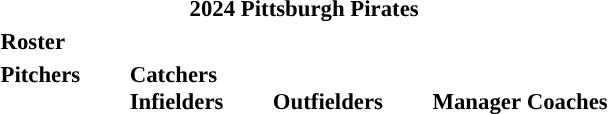<table class="toccolours" style="font-size: 95%;">
<tr>
<th colspan="10"><strong>2024 Pittsburgh Pirates</strong></th>
</tr>
<tr>
<td colspan="10"><strong>Roster</strong></td>
</tr>
<tr>
<td valign="top"><strong>Pitchers</strong><br>





























</td>
<td style="width:25px;"></td>
<td valign="top"><strong>Catchers</strong><br>




<strong>Infielders</strong>









</td>
<td style="width:25px;"></td>
<td valign="top"><br><strong>Outfielders</strong>









</td>
<td style="width:25px;"></td>
<td valign="top"><br><strong>Manager</strong>

<strong>Coaches</strong>
 
 
 
 
 
 
 
 
 
  
 
 
 </td>
</tr>
</table>
